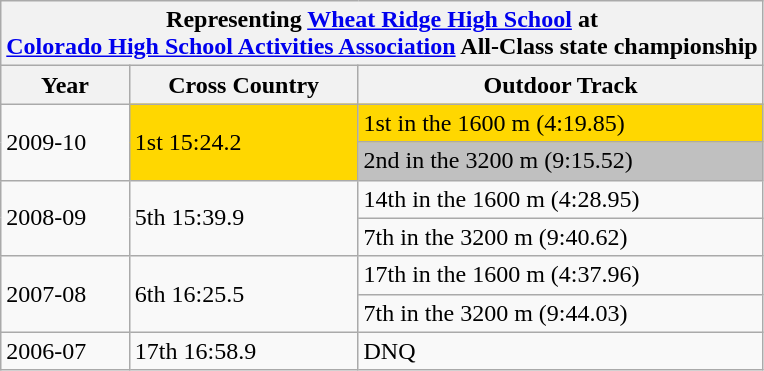<table class="wikitable sortable">
<tr>
<th colspan="7">Representing <a href='#'>Wheat Ridge High School</a> at<br><a href='#'>Colorado High School Activities Association</a> All-Class state championship</th>
</tr>
<tr>
<th>Year</th>
<th>Cross Country</th>
<th>Outdoor Track</th>
</tr>
<tr>
<td Rowspan=2>2009-10</td>
<td Rowspan=2 bgcolor=gold>1st 15:24.2</td>
<td bgcolor=gold>1st in the 1600 m (4:19.85)</td>
</tr>
<tr>
<td bgcolor=silver>2nd in the 3200 m (9:15.52)</td>
</tr>
<tr>
<td Rowspan=2>2008-09</td>
<td Rowspan=2>5th 15:39.9</td>
<td>14th in the 1600 m (4:28.95)</td>
</tr>
<tr>
<td>7th in the 3200 m (9:40.62)</td>
</tr>
<tr>
<td Rowspan=2>2007-08</td>
<td Rowspan=2>6th 16:25.5</td>
<td>17th in the 1600 m (4:37.96)</td>
</tr>
<tr>
<td>7th in the 3200 m (9:44.03)</td>
</tr>
<tr>
<td Rowspan=1>2006-07</td>
<td Rowspan=1>17th 16:58.9</td>
<td>DNQ</td>
</tr>
</table>
